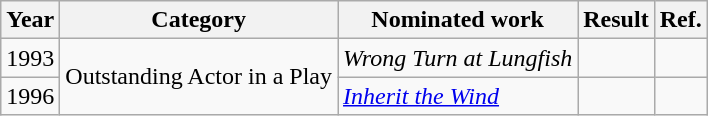<table class="wikitable">
<tr>
<th>Year</th>
<th>Category</th>
<th>Nominated work</th>
<th>Result</th>
<th>Ref.</th>
</tr>
<tr>
<td>1993</td>
<td rowspan="2">Outstanding Actor in a Play</td>
<td><em>Wrong Turn at Lungfish</em></td>
<td></td>
<td align="center"></td>
</tr>
<tr>
<td>1996</td>
<td><em><a href='#'>Inherit the Wind</a></em></td>
<td></td>
<td align="center"></td>
</tr>
</table>
